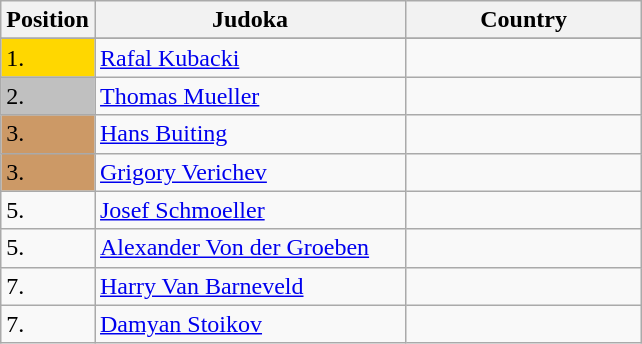<table class="wikitable">
<tr>
<th width="10">Position</th>
<th width="200">Judoka</th>
<th width="150">Country</th>
</tr>
<tr>
</tr>
<tr>
<td style="background-color:gold">1.</td>
<td><a href='#'>Rafal Kubacki</a></td>
<td></td>
</tr>
<tr>
<td style="background-color:silver">2.</td>
<td><a href='#'>Thomas Mueller</a></td>
<td></td>
</tr>
<tr>
<td style="background-color:#CC9966">3.</td>
<td><a href='#'>Hans Buiting</a></td>
<td></td>
</tr>
<tr>
<td style="background-color:#CC9966">3.</td>
<td><a href='#'>Grigory Verichev</a></td>
<td></td>
</tr>
<tr>
<td>5.</td>
<td><a href='#'>Josef Schmoeller</a></td>
<td></td>
</tr>
<tr>
<td>5.</td>
<td><a href='#'>Alexander Von der Groeben</a></td>
<td></td>
</tr>
<tr>
<td>7.</td>
<td><a href='#'>Harry Van Barneveld</a></td>
<td></td>
</tr>
<tr>
<td>7.</td>
<td><a href='#'>Damyan Stoikov</a></td>
<td></td>
</tr>
</table>
